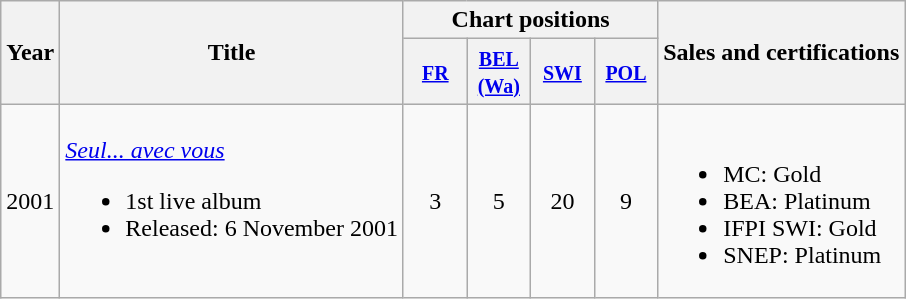<table class="wikitable">
<tr>
<th rowspan="2">Year</th>
<th rowspan="2">Title</th>
<th colspan="4">Chart positions</th>
<th rowspan="2">Sales and certifications</th>
</tr>
<tr style="background:#ddd;">
<th style="width:35px;"><small><a href='#'>FR</a></small><br></th>
<th style="width:35px;"><small><a href='#'>BEL<br>(Wa)</a></small><br></th>
<th style="width:35px;"><small><a href='#'>SWI</a></small><br></th>
<th style="width:35px;"><small><a href='#'>POL</a></small></th>
</tr>
<tr>
<td>2001</td>
<td><em><a href='#'>Seul... avec vous</a></em><br><ul><li>1st live album</li><li>Released: 6 November 2001</li></ul></td>
<td style="text-align:center;">3</td>
<td style="text-align:center;">5</td>
<td style="text-align:center;">20</td>
<td style="text-align:center;">9</td>
<td><br><ul><li>MC: Gold</li><li>BEA: Platinum</li><li>IFPI SWI: Gold</li><li>SNEP: Platinum</li></ul></td>
</tr>
</table>
